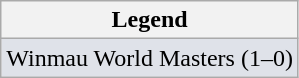<table class="wikitable">
<tr>
<th>Legend</th>
</tr>
<tr style="background:#dfe2e9;">
<td>Winmau World Masters (1–0)</td>
</tr>
</table>
